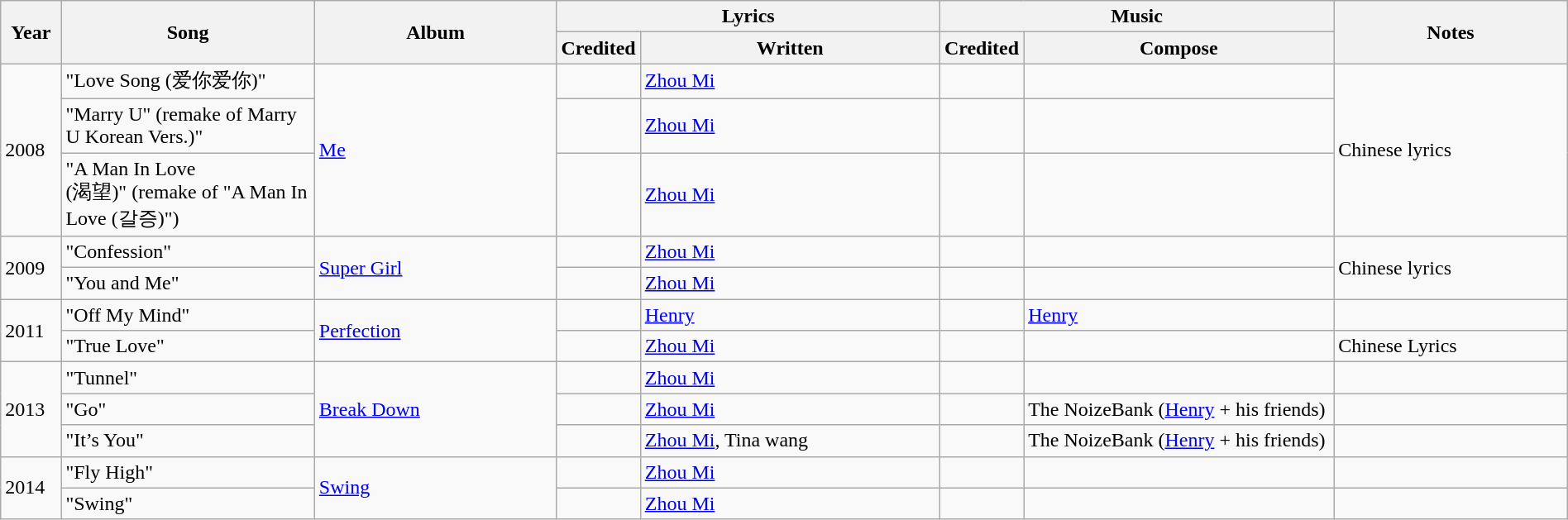<table class="wikitable"  style="width:100%">
<tr>
<th rowspan=2 width=50px>Year</th>
<th rowspan=2 width=300px>Song</th>
<th rowspan=2 width=300px>Album</th>
<th colspan="2">Lyrics</th>
<th colspan="2">Music</th>
<th rowspan=2 width=300px>Notes</th>
</tr>
<tr>
<th width=50px>Credited</th>
<th width=400px>Written</th>
<th width=50px>Credited</th>
<th width=400px>Compose</th>
</tr>
<tr>
<td rowspan=3>2008</td>
<td>"Love Song (爱你爱你)"</td>
<td rowspan=3><a href='#'>Me</a></td>
<td></td>
<td><a href='#'>Zhou Mi</a></td>
<td></td>
<td></td>
<td rowspan=3>Chinese lyrics</td>
</tr>
<tr>
<td>"Marry U" (remake of Marry U Korean Vers.)"</td>
<td></td>
<td><a href='#'>Zhou Mi</a></td>
<td></td>
<td></td>
</tr>
<tr>
<td>"A Man In Love<br>(渴望)" (remake of "A Man In Love (갈증)")</td>
<td></td>
<td><a href='#'>Zhou Mi</a></td>
<td></td>
<td></td>
</tr>
<tr>
<td rowspan=2>2009</td>
<td>"Confession"</td>
<td rowspan=2><a href='#'>Super Girl</a></td>
<td></td>
<td><a href='#'>Zhou Mi</a></td>
<td></td>
<td></td>
<td rowspan=2>Chinese lyrics</td>
</tr>
<tr>
<td>"You and Me"</td>
<td></td>
<td><a href='#'>Zhou Mi</a></td>
<td></td>
<td></td>
</tr>
<tr>
<td rowspan=2>2011</td>
<td>"Off My Mind"</td>
<td rowspan=2><a href='#'>Perfection</a></td>
<td></td>
<td><a href='#'>Henry</a></td>
<td></td>
<td><a href='#'>Henry</a></td>
<td></td>
</tr>
<tr>
<td>"True Love"</td>
<td></td>
<td><a href='#'>Zhou Mi</a></td>
<td></td>
<td></td>
<td>Chinese Lyrics</td>
</tr>
<tr>
<td rowspan=3>2013</td>
<td>"Tunnel"</td>
<td rowspan=3><a href='#'>Break Down</a></td>
<td></td>
<td><a href='#'>Zhou Mi</a></td>
<td></td>
<td></td>
<td></td>
</tr>
<tr>
<td>"Go"</td>
<td></td>
<td><a href='#'>Zhou Mi</a></td>
<td></td>
<td>The NoizeBank (<a href='#'>Henry</a> + his friends)</td>
<td></td>
</tr>
<tr>
<td>"It’s You"</td>
<td></td>
<td><a href='#'>Zhou Mi</a>, Tina wang</td>
<td></td>
<td>The NoizeBank (<a href='#'>Henry</a> + his friends)</td>
<td></td>
</tr>
<tr>
<td rowspan=2>2014</td>
<td>"Fly High"</td>
<td rowspan=2><a href='#'>Swing</a></td>
<td></td>
<td><a href='#'>Zhou Mi</a></td>
<td></td>
<td></td>
<td></td>
</tr>
<tr>
<td>"Swing"</td>
<td></td>
<td><a href='#'>Zhou Mi</a></td>
<td></td>
<td></td>
<td></td>
</tr>
</table>
